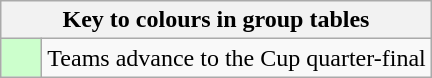<table class="wikitable" style="text-align: center;">
<tr>
<th colspan=2>Key to colours in group tables</th>
</tr>
<tr>
<td style="background:#cfc; width:20px;"></td>
<td align=left>Teams advance to the Cup quarter-final</td>
</tr>
</table>
